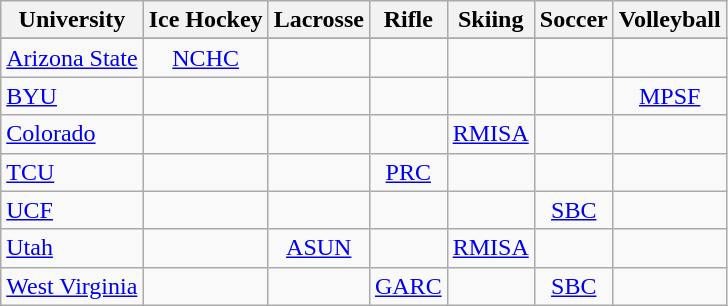<table class="wikitable sortable" style="text-align: center">
<tr>
<th>University</th>
<th>Ice Hockey</th>
<th>Lacrosse</th>
<th>Rifle</th>
<th>Skiing</th>
<th>Soccer</th>
<th>Volleyball</th>
</tr>
<tr>
</tr>
<tr>
<td align=left><a href='#'>Arizona State</a></td>
<td><a href='#'>NCHC</a></td>
<td></td>
<td></td>
<td></td>
<td></td>
<td></td>
</tr>
<tr>
<td align=left><a href='#'>BYU</a></td>
<td></td>
<td></td>
<td></td>
<td></td>
<td></td>
<td><a href='#'>MPSF</a></td>
</tr>
<tr>
<td align=left><a href='#'>Colorado</a></td>
<td></td>
<td></td>
<td></td>
<td><a href='#'>RMISA</a></td>
<td></td>
<td></td>
</tr>
<tr>
<td align=left><a href='#'>TCU</a></td>
<td></td>
<td></td>
<td><a href='#'>PRC</a></td>
<td></td>
<td></td>
<td></td>
</tr>
<tr>
<td align=left><a href='#'>UCF</a></td>
<td></td>
<td></td>
<td></td>
<td></td>
<td><a href='#'>SBC</a></td>
<td></td>
</tr>
<tr>
<td align=left><a href='#'>Utah</a></td>
<td></td>
<td><a href='#'>ASUN</a></td>
<td></td>
<td><a href='#'>RMISA</a></td>
<td></td>
<td></td>
</tr>
<tr>
<td align=left><a href='#'>West Virginia</a></td>
<td></td>
<td></td>
<td><a href='#'>GARC</a></td>
<td></td>
<td><a href='#'>SBC</a></td>
<td></td>
</tr>
</table>
